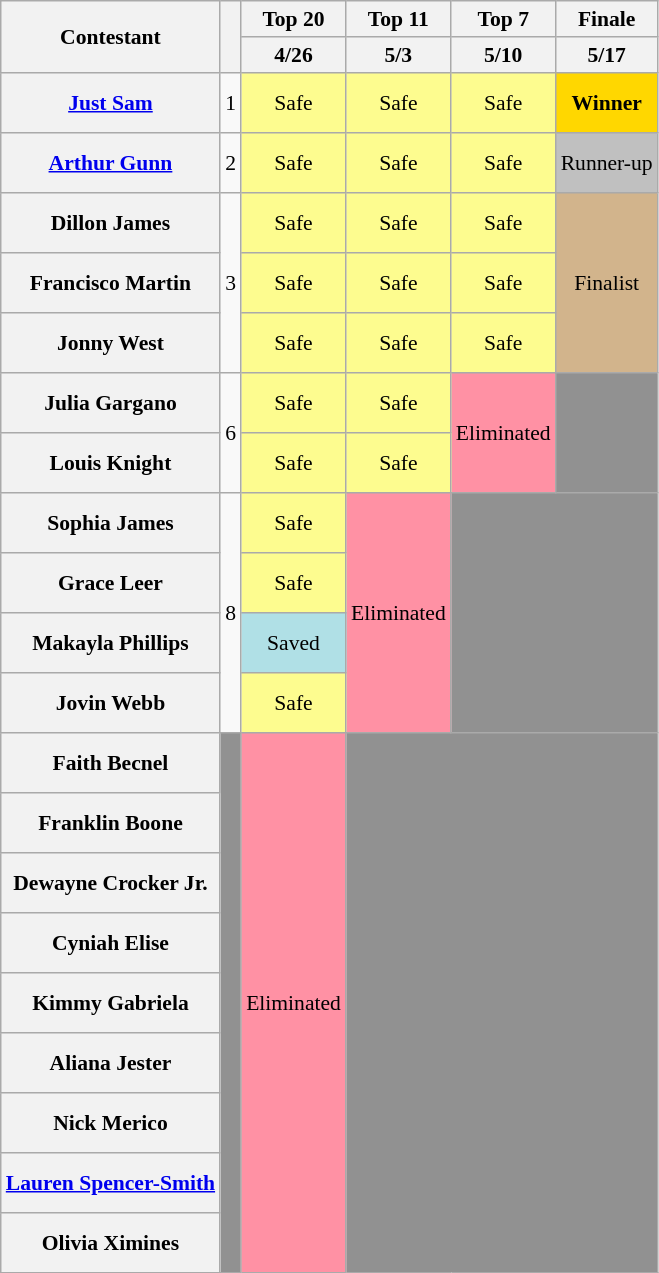<table class="wikitable" style="text-align:center; font-size:90%;">
<tr>
<th rowspan="2" scope="col">Contestant</th>
<th rowspan="2" scope="col"></th>
<th scope="col">Top 20</th>
<th scope="col">Top 11</th>
<th scope="col">Top 7</th>
<th scope="col">Finale</th>
</tr>
<tr>
<th>4/26</th>
<th>5/3</th>
<th>5/10</th>
<th>5/17</th>
</tr>
<tr style="height:40px">
<th scope="row"><a href='#'>Just Sam</a></th>
<td>1</td>
<td style="background:#FDFC8F">Safe</td>
<td style="background:#FDFC8F">Safe</td>
<td style="background:#FDFC8F">Safe</td>
<td style="background:gold;"><strong>Winner</strong></td>
</tr>
<tr style="height:40px">
<th scope="row"><a href='#'>Arthur Gunn</a></th>
<td>2</td>
<td style="background:#FDFC8F">Safe</td>
<td style="background:#FDFC8F">Safe</td>
<td style="background:#FDFC8F">Safe</td>
<td style="background:silver;">Runner-up</td>
</tr>
<tr style="height:40px">
<th scope="row">Dillon James</th>
<td rowspan="3">3</td>
<td style="background:#FDFC8F">Safe</td>
<td style="background:#FDFC8F">Safe</td>
<td style="background:#FDFC8F">Safe</td>
<td style="background:tan" rowspan="3">Finalist</td>
</tr>
<tr style="height:40px">
<th scope="row">Francisco Martin</th>
<td style="background:#FDFC8F">Safe</td>
<td style="background:#FDFC8F">Safe</td>
<td style="background:#FDFC8F">Safe</td>
</tr>
<tr style="height:40px">
<th scope="row">Jonny West</th>
<td style="background:#FDFC8F">Safe</td>
<td style="background:#FDFC8F">Safe</td>
<td style="background:#FDFC8F">Safe</td>
</tr>
<tr style="height:40px">
<th scope="row">Julia Gargano</th>
<td rowspan="2">6</td>
<td style="background:#FDFC8F">Safe</td>
<td style="background:#FDFC8F">Safe</td>
<td style="background:#FF91A4" rowspan="2">Eliminated</td>
<td style="background:#919191" rowspan="2"></td>
</tr>
<tr style="height:40px">
<th scope="row">Louis Knight</th>
<td style="background:#FDFC8F">Safe</td>
<td style="background:#FDFC8F">Safe</td>
</tr>
<tr style="height:40px">
<th scope="row">Sophia James</th>
<td rowspan="4">8</td>
<td style="background:#FDFC8F">Safe</td>
<td style="background:#FF91A4" rowspan="4">Eliminated</td>
<td style="background:#919191" colspan="2" rowspan="4"></td>
</tr>
<tr style="height:40px">
<th scope="row">Grace Leer</th>
<td style="background:#FDFC8F">Safe</td>
</tr>
<tr style="height:40px">
<th scope="row">Makayla Phillips</th>
<td style="background:#B0E0E6">Saved</td>
</tr>
<tr style="height:40px">
<th scope="row">Jovin Webb</th>
<td style="background:#FDFC8F">Safe</td>
</tr>
<tr style="height:40px">
<th scope="row">Faith Becnel</th>
<td rowspan="9" bgcolor="919191"></td>
<td rowspan="9" style="background:#FF91A4">Eliminated</td>
<td style="background:#919191" colspan="3" rowspan="9"></td>
</tr>
<tr style="height:40px">
<th scope="row">Franklin Boone</th>
</tr>
<tr style="height:40px">
<th scope="row">Dewayne Crocker Jr.</th>
</tr>
<tr style="height:40px">
<th scope="row">Cyniah Elise</th>
</tr>
<tr style="height:40px">
<th scope="row">Kimmy Gabriela</th>
</tr>
<tr style="height:40px">
<th scope="row">Aliana Jester</th>
</tr>
<tr style="height:40px">
<th scope="row">Nick Merico</th>
</tr>
<tr style="height:40px">
<th scope="row"><a href='#'>Lauren Spencer-Smith</a></th>
</tr>
<tr style="height:40px">
<th scope="row">Olivia Ximines</th>
</tr>
</table>
